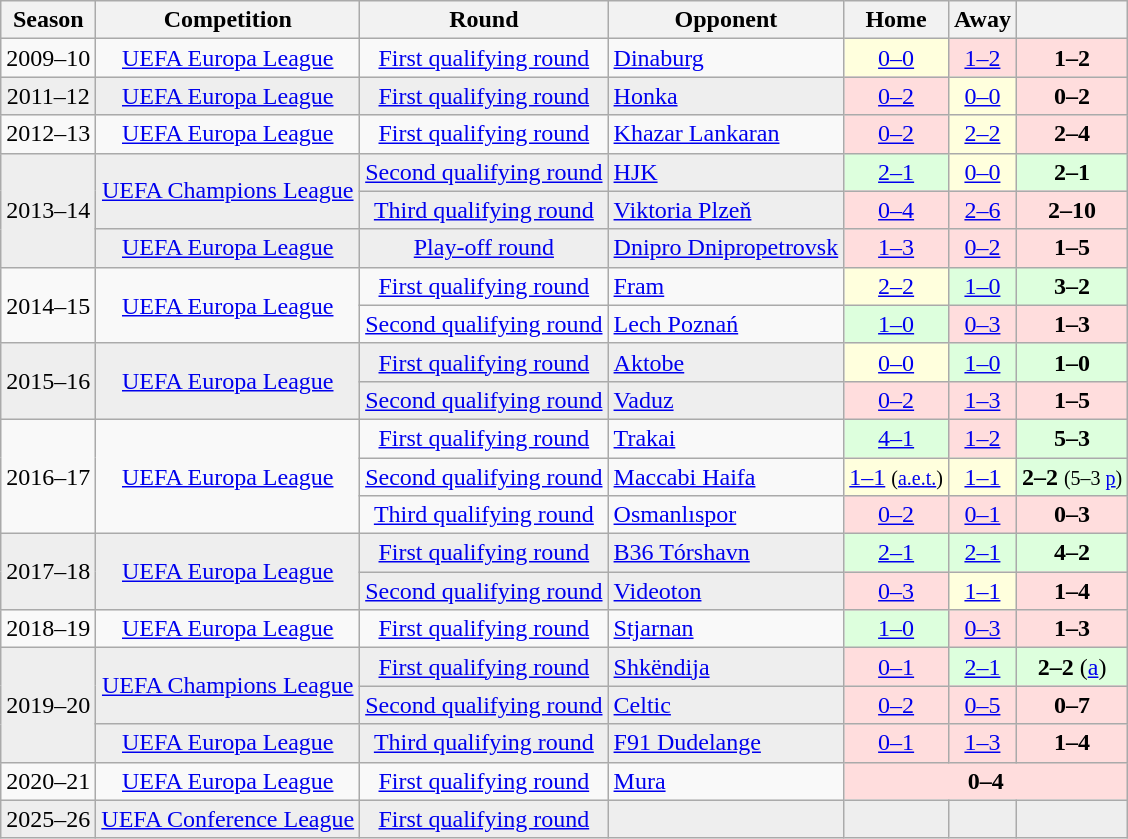<table class="wikitable collapsible collapsed">
<tr>
<th>Season</th>
<th>Competition</th>
<th>Round</th>
<th>Opponent</th>
<th>Home</th>
<th>Away</th>
<th></th>
</tr>
<tr align=center>
<td>2009–10</td>
<td><a href='#'>UEFA Europa League</a></td>
<td><a href='#'>First qualifying round</a></td>
<td align=left> <a href='#'>Dinaburg</a></td>
<td bgcolor=#ffffdd><a href='#'>0–0</a></td>
<td bgcolor=#ffdddd><a href='#'>1–2</a></td>
<td bgcolor=#ffdddd><strong>1–2</strong></td>
</tr>
<tr bgcolor=#EEEEEE align=center>
<td>2011–12</td>
<td><a href='#'>UEFA Europa League</a></td>
<td><a href='#'>First qualifying round</a></td>
<td align=left> <a href='#'>Honka</a></td>
<td bgcolor=#ffdddd><a href='#'>0–2</a></td>
<td bgcolor=#ffffdd><a href='#'>0–0</a></td>
<td bgcolor=#ffdddd><strong>0–2</strong></td>
</tr>
<tr align=center>
<td>2012–13</td>
<td><a href='#'>UEFA Europa League</a></td>
<td><a href='#'>First qualifying round</a></td>
<td align=left> <a href='#'>Khazar Lankaran</a></td>
<td bgcolor=#ffdddd><a href='#'>0–2</a></td>
<td bgcolor=#ffffdd><a href='#'>2–2</a></td>
<td bgcolor=#ffdddd><strong>2–4</strong></td>
</tr>
<tr bgcolor=#EEEEEE align=center>
<td rowspan="3">2013–14</td>
<td rowspan="2"><a href='#'>UEFA Champions League</a></td>
<td><a href='#'>Second qualifying round</a></td>
<td align=left> <a href='#'>HJK</a></td>
<td bgcolor=#ddffdd><a href='#'>2–1</a></td>
<td bgcolor=#ffffdd><a href='#'>0–0</a></td>
<td bgcolor=#ddffdd><strong>2–1</strong></td>
</tr>
<tr bgcolor=#EEEEEE align=center>
<td><a href='#'>Third qualifying round</a></td>
<td align=left> <a href='#'>Viktoria Plzeň</a></td>
<td bgcolor=#ffdddd><a href='#'>0–4</a></td>
<td bgcolor=#ffdddd><a href='#'>2–6</a></td>
<td bgcolor=#ffdddd><strong>2–10</strong></td>
</tr>
<tr bgcolor=#EEEEEE align=center>
<td><a href='#'>UEFA Europa League</a></td>
<td><a href='#'>Play-off round</a></td>
<td align=left> <a href='#'>Dnipro Dnipropetrovsk</a></td>
<td bgcolor=#ffdddd><a href='#'>1–3</a></td>
<td bgcolor=#ffdddd><a href='#'>0–2</a></td>
<td bgcolor=#ffdddd><strong>1–5</strong></td>
</tr>
<tr align=center>
<td rowspan="2">2014–15</td>
<td rowspan="2"><a href='#'>UEFA Europa League</a></td>
<td><a href='#'>First qualifying round</a></td>
<td align=left> <a href='#'>Fram</a></td>
<td bgcolor=#ffffdd><a href='#'>2–2</a></td>
<td bgcolor="#ddffdd" align=center><a href='#'>1–0</a></td>
<td bgcolor="#ddffdd" align=center><strong>3–2</strong></td>
</tr>
<tr align=center>
<td align=left><a href='#'>Second qualifying round</a></td>
<td align=left> <a href='#'>Lech Poznań</a></td>
<td bgcolor=#ddffdd><a href='#'>1–0</a></td>
<td bgcolor=#ffdddd><a href='#'>0–3</a></td>
<td bgcolor=#ffdddd><strong>1–3</strong></td>
</tr>
<tr bgcolor=#EEEEEE align=center>
<td rowspan="2">2015–16</td>
<td rowspan="2"><a href='#'>UEFA Europa League</a></td>
<td><a href='#'>First qualifying round</a></td>
<td align=left> <a href='#'>Aktobe</a></td>
<td bgcolor=#ffffdd><a href='#'>0–0</a></td>
<td bgcolor=#ddffdd><a href='#'>1–0</a></td>
<td bgcolor=#ddffdd><strong>1–0</strong></td>
</tr>
<tr bgcolor=#EEEEEE align=center>
<td><a href='#'>Second qualifying round</a></td>
<td align=left> <a href='#'>Vaduz</a></td>
<td bgcolor=#ffdddd><a href='#'>0–2</a></td>
<td bgcolor=#ffdddd><a href='#'>1–3</a></td>
<td bgcolor=#ffdddd><strong>1–5</strong></td>
</tr>
<tr align=center>
<td rowspan="3">2016–17</td>
<td rowspan="3"><a href='#'>UEFA Europa League</a></td>
<td><a href='#'>First qualifying round</a></td>
<td align=left> <a href='#'>Trakai</a></td>
<td bgcolor=#ddffdd><a href='#'>4–1</a></td>
<td bgcolor=#ffdddd><a href='#'>1–2</a></td>
<td bgcolor=#ddffdd><strong>5–3</strong></td>
</tr>
<tr align=center>
<td><a href='#'>Second qualifying round</a></td>
<td align=left> <a href='#'>Maccabi Haifa</a></td>
<td bgcolor=#ffffdd><a href='#'>1–1</a> <small>(<a href='#'>a.e.t.</a>)</small></td>
<td bgcolor=#ffffdd><a href='#'>1–1</a></td>
<td bgcolor=#ddffdd><strong>2–2</strong>  <small>(5–3 <a href='#'>p</a>)</small></td>
</tr>
<tr align=center>
<td><a href='#'>Third qualifying round</a></td>
<td align=left> <a href='#'>Osmanlıspor</a></td>
<td bgcolor=#ffdddd><a href='#'>0–2</a></td>
<td bgcolor=#ffdddd><a href='#'>0–1</a></td>
<td bgcolor=#ffdddd><strong>0–3</strong></td>
</tr>
<tr bgcolor=#EEEEEE align=center>
<td rowspan="2">2017–18</td>
<td rowspan="2"><a href='#'>UEFA Europa League</a></td>
<td><a href='#'>First qualifying round</a></td>
<td align=left> <a href='#'>B36 Tórshavn</a></td>
<td bgcolor=#ddffdd><a href='#'>2–1</a></td>
<td bgcolor=#ddffdd><a href='#'>2–1</a></td>
<td bgcolor=#ddffdd><strong>4–2</strong></td>
</tr>
<tr bgcolor=#EEEEEE align=center>
<td><a href='#'>Second qualifying round</a></td>
<td align=left> <a href='#'>Videoton</a></td>
<td bgcolor=#ffdddd><a href='#'>0–3</a></td>
<td bgcolor=#ffffdd><a href='#'>1–1</a></td>
<td bgcolor=#ffdddd><strong>1–4</strong></td>
</tr>
<tr align=center>
<td>2018–19</td>
<td><a href='#'>UEFA Europa League</a></td>
<td><a href='#'>First qualifying round</a></td>
<td align=left> <a href='#'>Stjarnan</a></td>
<td bgcolor=#ddffdd><a href='#'>1–0</a></td>
<td bgcolor=#ffdddd><a href='#'>0–3</a></td>
<td bgcolor=#ffdddd><strong>1–3</strong></td>
</tr>
<tr bgcolor=#EEEEEE align=center>
<td rowspan="3">2019–20</td>
<td rowspan="2"><a href='#'>UEFA Champions League</a></td>
<td><a href='#'>First qualifying round</a></td>
<td align=left> <a href='#'>Shkëndija</a></td>
<td bgcolor=#ffdddd><a href='#'>0–1</a></td>
<td bgcolor=#ddffdd><a href='#'>2–1</a></td>
<td bgcolor=#ddffdd><strong>2–2</strong> (<a href='#'>a</a>)</td>
</tr>
<tr bgcolor=#EEEEEE align=center>
<td><a href='#'>Second qualifying round</a></td>
<td align=left> <a href='#'>Celtic</a></td>
<td bgcolor=#ffdddd><a href='#'>0–2</a></td>
<td bgcolor=#ffdddd><a href='#'>0–5</a></td>
<td bgcolor=#ffdddd><strong>0–7</strong></td>
</tr>
<tr bgcolor=#EEEEEE align=center>
<td><a href='#'>UEFA Europa League</a></td>
<td><a href='#'>Third qualifying round</a></td>
<td align=left> <a href='#'>F91 Dudelange</a></td>
<td bgcolor=#ffdddd><a href='#'>0–1</a></td>
<td bgcolor=#ffdddd><a href='#'>1–3</a></td>
<td bgcolor=#ffdddd><strong>1–4</strong></td>
</tr>
<tr align=center>
<td>2020–21</td>
<td><a href='#'>UEFA Europa League</a></td>
<td><a href='#'>First qualifying round</a></td>
<td align=left> <a href='#'>Mura</a></td>
<td bgcolor=#ffdddd colspan=3><strong>0–4</strong></td>
</tr>
<tr bgcolor=#EEEEEE align=center>
<td>2025–26</td>
<td><a href='#'>UEFA Conference League</a></td>
<td><a href='#'>First qualifying round</a></td>
<td align=left></td>
<td></td>
<td></td>
<td></td>
</tr>
</table>
